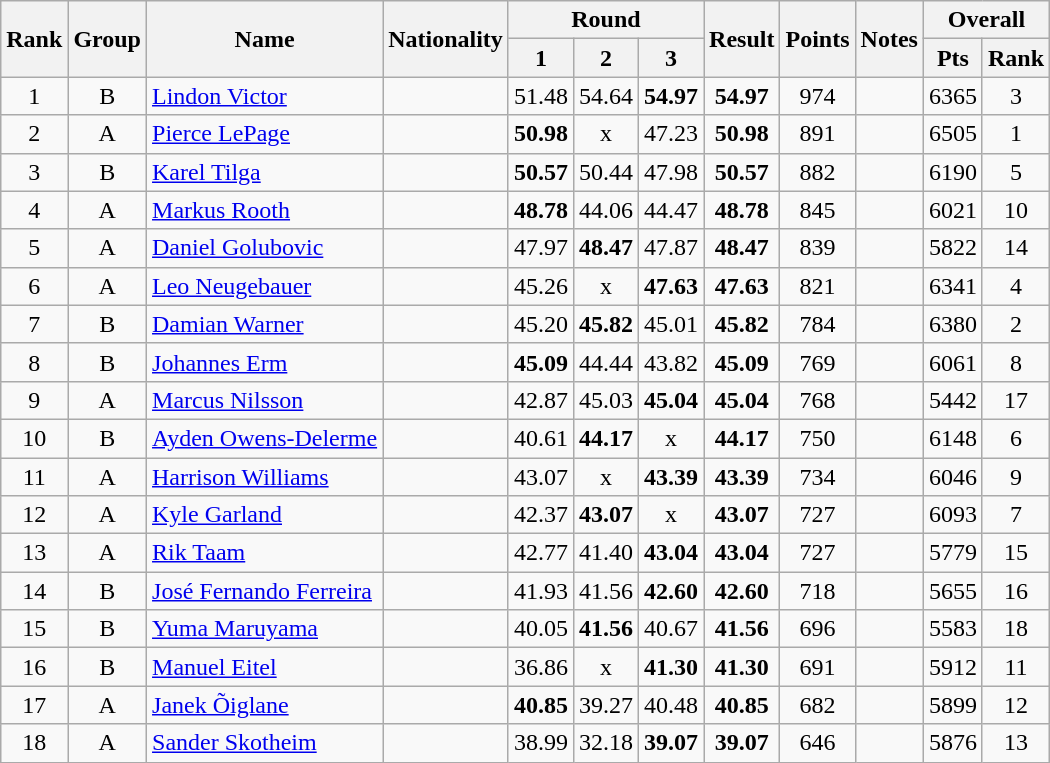<table class="wikitable sortable" style="text-align:center">
<tr>
<th rowspan=2>Rank</th>
<th rowspan=2>Group</th>
<th rowspan=2>Name</th>
<th rowspan=2>Nationality</th>
<th colspan=3>Round</th>
<th rowspan=2 data-sort-type="number">Result</th>
<th rowspan=2>Points</th>
<th rowspan=2>Notes</th>
<th colspan=2>Overall</th>
</tr>
<tr>
<th data-sort-type="number">1</th>
<th data-sort-type="number">2</th>
<th data-sort-type="number">3</th>
<th>Pts</th>
<th>Rank</th>
</tr>
<tr>
<td>1</td>
<td>B</td>
<td align=left><a href='#'>Lindon Victor</a></td>
<td align=left></td>
<td>51.48</td>
<td>54.64</td>
<td><strong>54.97</strong></td>
<td><strong>54.97</strong></td>
<td>974</td>
<td></td>
<td>6365</td>
<td>3</td>
</tr>
<tr>
<td>2</td>
<td>A</td>
<td align=left><a href='#'>Pierce LePage</a></td>
<td align=left></td>
<td><strong>50.98</strong></td>
<td>x</td>
<td>47.23</td>
<td><strong>50.98</strong></td>
<td>891</td>
<td></td>
<td>6505</td>
<td>1</td>
</tr>
<tr>
<td>3</td>
<td>B</td>
<td align=left><a href='#'>Karel Tilga</a></td>
<td align=left></td>
<td><strong>50.57</strong></td>
<td>50.44</td>
<td>47.98</td>
<td><strong>50.57</strong></td>
<td>882</td>
<td></td>
<td>6190</td>
<td>5</td>
</tr>
<tr>
<td>4</td>
<td>A</td>
<td align=left><a href='#'>Markus Rooth</a></td>
<td align=left></td>
<td><strong>48.78</strong></td>
<td>44.06</td>
<td>44.47</td>
<td><strong>48.78</strong></td>
<td>845</td>
<td></td>
<td>6021</td>
<td>10</td>
</tr>
<tr>
<td>5</td>
<td>A</td>
<td align=left><a href='#'>Daniel Golubovic</a></td>
<td align=left></td>
<td>47.97</td>
<td><strong>48.47</strong></td>
<td>47.87</td>
<td><strong>48.47</strong></td>
<td>839</td>
<td></td>
<td>5822</td>
<td>14</td>
</tr>
<tr>
<td>6</td>
<td>A</td>
<td align=left><a href='#'>Leo Neugebauer</a></td>
<td align=left></td>
<td>45.26</td>
<td>x</td>
<td><strong>47.63</strong></td>
<td><strong>47.63</strong></td>
<td>821</td>
<td></td>
<td>6341</td>
<td>4</td>
</tr>
<tr>
<td>7</td>
<td>B</td>
<td align=left><a href='#'>Damian Warner</a></td>
<td align=left></td>
<td>45.20</td>
<td><strong>45.82</strong></td>
<td>45.01</td>
<td><strong>45.82</strong></td>
<td>784</td>
<td></td>
<td>6380</td>
<td>2</td>
</tr>
<tr>
<td>8</td>
<td>B</td>
<td align=left><a href='#'>Johannes Erm</a></td>
<td align=left></td>
<td><strong>45.09</strong></td>
<td>44.44</td>
<td>43.82</td>
<td><strong>45.09</strong></td>
<td>769</td>
<td></td>
<td>6061</td>
<td>8</td>
</tr>
<tr>
<td>9</td>
<td>A</td>
<td align=left><a href='#'>Marcus Nilsson</a></td>
<td align=left></td>
<td>42.87</td>
<td>45.03</td>
<td><strong>45.04</strong></td>
<td><strong>45.04</strong></td>
<td>768</td>
<td></td>
<td>5442</td>
<td>17</td>
</tr>
<tr>
<td>10</td>
<td>B</td>
<td align=left><a href='#'>Ayden Owens-Delerme</a></td>
<td align=left></td>
<td>40.61</td>
<td><strong>44.17</strong></td>
<td>x</td>
<td><strong>44.17</strong></td>
<td>750</td>
<td></td>
<td>6148</td>
<td>6</td>
</tr>
<tr>
<td>11</td>
<td>A</td>
<td align=left><a href='#'>Harrison Williams</a></td>
<td align=left></td>
<td>43.07</td>
<td>x</td>
<td><strong>43.39</strong></td>
<td><strong>43.39</strong></td>
<td>734</td>
<td></td>
<td>6046</td>
<td>9</td>
</tr>
<tr>
<td>12</td>
<td>A</td>
<td align=left><a href='#'>Kyle Garland</a></td>
<td align=left></td>
<td>42.37</td>
<td><strong>43.07</strong></td>
<td>x</td>
<td><strong>43.07</strong></td>
<td>727</td>
<td></td>
<td>6093</td>
<td>7</td>
</tr>
<tr>
<td>13</td>
<td>A</td>
<td align=left><a href='#'>Rik Taam</a></td>
<td align=left></td>
<td>42.77</td>
<td>41.40</td>
<td><strong>43.04</strong></td>
<td><strong>43.04</strong></td>
<td>727</td>
<td></td>
<td>5779</td>
<td>15</td>
</tr>
<tr>
<td>14</td>
<td>B</td>
<td align=left><a href='#'>José Fernando Ferreira</a></td>
<td align=left></td>
<td>41.93</td>
<td>41.56</td>
<td><strong>42.60</strong></td>
<td><strong>42.60</strong></td>
<td>718</td>
<td></td>
<td>5655</td>
<td>16</td>
</tr>
<tr>
<td>15</td>
<td>B</td>
<td align=left><a href='#'>Yuma Maruyama</a></td>
<td align=left></td>
<td>40.05</td>
<td><strong>41.56</strong></td>
<td>40.67</td>
<td><strong>41.56</strong></td>
<td>696</td>
<td></td>
<td>5583</td>
<td>18</td>
</tr>
<tr>
<td>16</td>
<td>B</td>
<td align=left><a href='#'>Manuel Eitel</a></td>
<td align=left></td>
<td>36.86</td>
<td>x</td>
<td><strong>41.30</strong></td>
<td><strong>41.30</strong></td>
<td>691</td>
<td></td>
<td>5912</td>
<td>11</td>
</tr>
<tr>
<td>17</td>
<td>A</td>
<td align=left><a href='#'>Janek Õiglane</a></td>
<td align=left></td>
<td><strong>40.85</strong></td>
<td>39.27</td>
<td>40.48</td>
<td><strong>40.85</strong></td>
<td>682</td>
<td></td>
<td>5899</td>
<td>12</td>
</tr>
<tr>
<td>18</td>
<td>A</td>
<td align=left><a href='#'>Sander Skotheim</a></td>
<td align=left></td>
<td>38.99</td>
<td>32.18</td>
<td><strong>39.07</strong></td>
<td><strong>39.07</strong></td>
<td>646</td>
<td></td>
<td>5876</td>
<td>13</td>
</tr>
</table>
